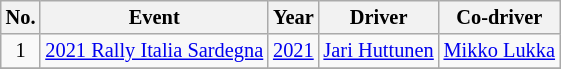<table class="wikitable" style="font-size: 85%; ">
<tr>
<th>No.</th>
<th>Event</th>
<th>Year</th>
<th>Driver</th>
<th>Co-driver</th>
</tr>
<tr>
<td align="center">1</td>
<td> <a href='#'>2021 Rally Italia Sardegna</a></td>
<td align="center"><a href='#'>2021</a></td>
<td> <a href='#'>Jari Huttunen</a></td>
<td> <a href='#'>Mikko Lukka</a></td>
</tr>
<tr>
</tr>
</table>
